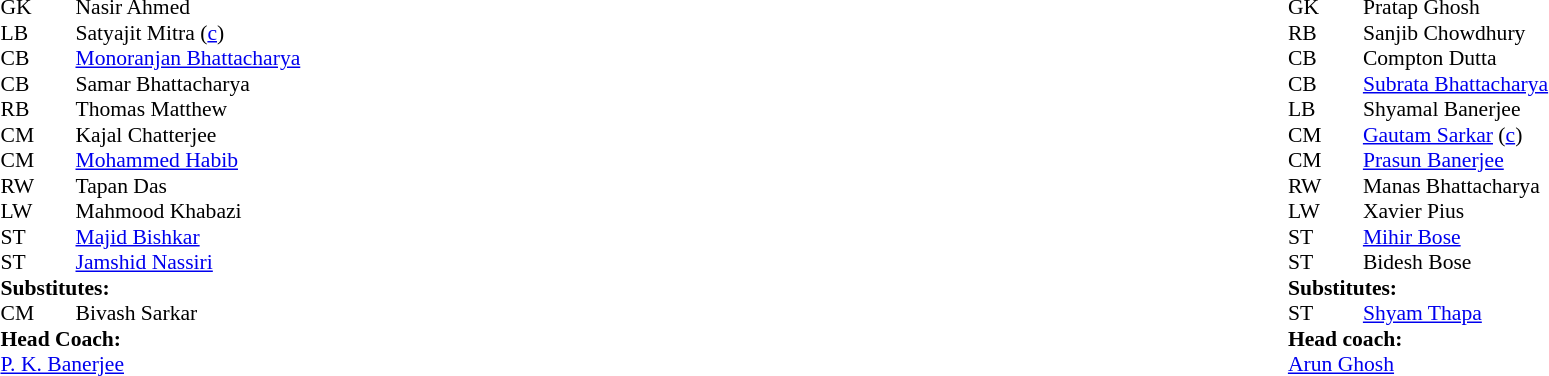<table width="100%">
<tr>
<td valign="top" width="40%"><br><table style="font-size: 90%" cellspacing="0" cellpadding="0">
<tr>
<td colspan="4"></td>
</tr>
<tr>
<th width="25"></th>
<th width="25"></th>
</tr>
<tr>
<td>GK</td>
<td></td>
<td> Nasir Ahmed</td>
</tr>
<tr>
<td>LB</td>
<td></td>
<td> Satyajit Mitra (<a href='#'>c</a>)</td>
</tr>
<tr>
<td>CB</td>
<td></td>
<td> <a href='#'>Monoranjan Bhattacharya</a></td>
</tr>
<tr>
<td>CB</td>
<td></td>
<td> Samar Bhattacharya</td>
</tr>
<tr>
<td>RB</td>
<td></td>
<td> Thomas Matthew</td>
</tr>
<tr>
<td>CM</td>
<td></td>
<td> Kajal Chatterjee </td>
</tr>
<tr>
<td>CM</td>
<td></td>
<td> <a href='#'>Mohammed Habib</a></td>
<td></td>
<td></td>
</tr>
<tr>
<td>RW</td>
<td></td>
<td> Tapan Das</td>
</tr>
<tr>
<td>LW</td>
<td></td>
<td> Mahmood Khabazi </td>
</tr>
<tr>
<td>ST</td>
<td></td>
<td> <a href='#'>Majid Bishkar</a> </td>
</tr>
<tr>
<td>ST</td>
<td></td>
<td> <a href='#'>Jamshid Nassiri</a></td>
</tr>
<tr>
<td colspan=4><strong>Substitutes:</strong></td>
</tr>
<tr>
<td>CM</td>
<td></td>
<td> Bivash Sarkar</td>
<td></td>
<td></td>
</tr>
<tr>
<td colspan=4><strong>Head Coach:</strong></td>
</tr>
<tr>
<td colspan="4"> <a href='#'>P. K. Banerjee</a></td>
</tr>
</table>
</td>
<td valign="top"></td>
<td valign="top" width="50%"><br><table style="font-size: 90%" cellspacing="0" cellpadding="0" align=center>
<tr>
<td colspan="4"></td>
</tr>
<tr>
<th width="25"></th>
<th width="25"></th>
</tr>
<tr>
<td>GK</td>
<td></td>
<td> Pratap Ghosh</td>
</tr>
<tr>
<td>RB</td>
<td></td>
<td> Sanjib Chowdhury</td>
</tr>
<tr>
<td>CB</td>
<td></td>
<td> Compton Dutta </td>
</tr>
<tr>
<td>CB</td>
<td></td>
<td> <a href='#'>Subrata Bhattacharya</a></td>
</tr>
<tr>
<td>LB</td>
<td></td>
<td> Shyamal Banerjee</td>
</tr>
<tr>
<td>CM</td>
<td></td>
<td> <a href='#'>Gautam Sarkar</a> (<a href='#'>c</a>)</td>
</tr>
<tr>
<td>CM</td>
<td></td>
<td> <a href='#'>Prasun Banerjee</a></td>
</tr>
<tr>
<td>RW</td>
<td></td>
<td> Manas Bhattacharya</td>
</tr>
<tr>
<td>LW</td>
<td></td>
<td> Xavier Pius</td>
<td></td>
</tr>
<tr>
<td>ST</td>
<td></td>
<td> <a href='#'>Mihir Bose</a></td>
</tr>
<tr>
<td>ST</td>
<td></td>
<td> Bidesh Bose</td>
</tr>
<tr>
<td colspan=4><strong>Substitutes:</strong></td>
</tr>
<tr>
<td>ST</td>
<td></td>
<td> <a href='#'>Shyam Thapa</a></td>
<td></td>
</tr>
<tr>
<td colspan=4><strong>Head coach:</strong></td>
</tr>
<tr>
<td colspan="4"> <a href='#'>Arun Ghosh</a></td>
</tr>
</table>
</td>
</tr>
</table>
